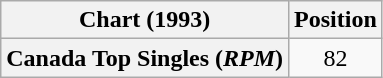<table class="wikitable plainrowheaders" style="text-align:center">
<tr>
<th>Chart (1993)</th>
<th>Position</th>
</tr>
<tr>
<th scope="row">Canada Top Singles (<em>RPM</em>)</th>
<td>82</td>
</tr>
</table>
